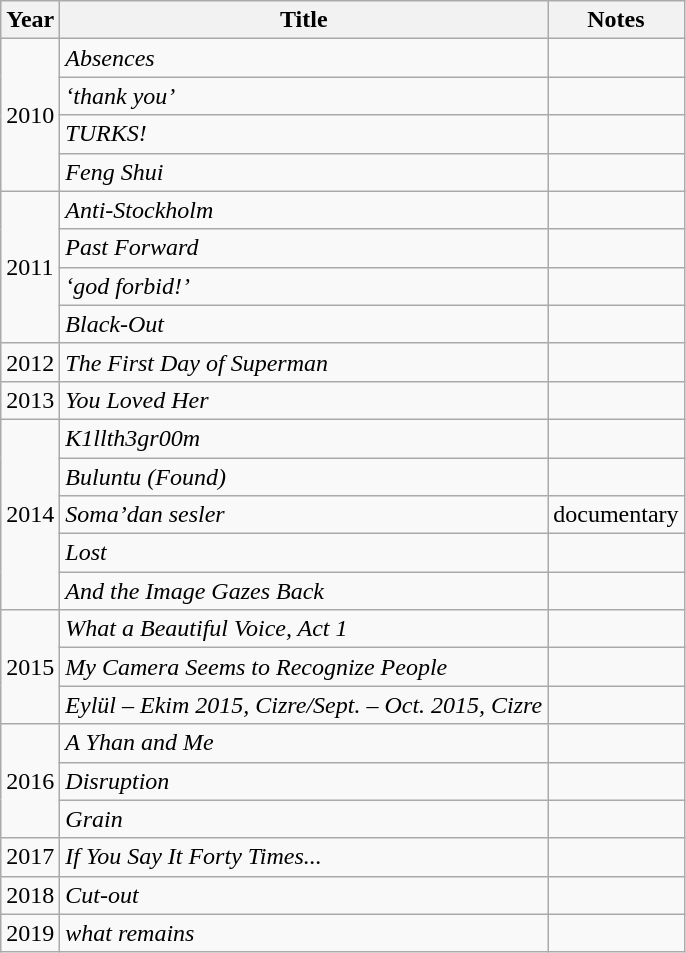<table class="wikitable">
<tr>
<th>Year</th>
<th>Title</th>
<th>Notes</th>
</tr>
<tr>
<td rowspan="4">2010</td>
<td><em>Absences</em></td>
<td></td>
</tr>
<tr>
<td><em>‘thank you’</em></td>
<td></td>
</tr>
<tr>
<td><em>TURKS!</em></td>
<td></td>
</tr>
<tr>
<td><em>Feng Shui</em></td>
<td></td>
</tr>
<tr>
<td rowspan="4">2011</td>
<td><em>Anti-Stockholm</em></td>
<td></td>
</tr>
<tr>
<td><em>Past Forward</em></td>
<td></td>
</tr>
<tr>
<td><em>‘god forbid!’</em></td>
<td></td>
</tr>
<tr>
<td><em>Black-Out</em></td>
<td></td>
</tr>
<tr>
<td>2012</td>
<td><em>The First Day of Superman</em></td>
<td></td>
</tr>
<tr>
<td>2013</td>
<td><em>You Loved Her</em></td>
<td></td>
</tr>
<tr>
<td rowspan="5">2014</td>
<td><em>K1llth3gr00m</em></td>
<td></td>
</tr>
<tr>
<td><em>Buluntu (Found)</em></td>
<td></td>
</tr>
<tr>
<td><em>Soma’dan sesler</em></td>
<td>documentary</td>
</tr>
<tr>
<td><em>Lost</em></td>
<td></td>
</tr>
<tr>
<td><em>And the Image Gazes Back</em></td>
<td></td>
</tr>
<tr>
<td rowspan="3">2015</td>
<td><em>What a Beautiful Voice, Act 1</em></td>
<td></td>
</tr>
<tr>
<td><em>My Camera Seems to Recognize People</em></td>
<td></td>
</tr>
<tr>
<td><em>Eylül – Ekim 2015, Cizre/Sept. – Oct. 2015, Cizre</em></td>
<td></td>
</tr>
<tr>
<td rowspan="3">2016</td>
<td><em>A Yhan and Me</em></td>
<td></td>
</tr>
<tr>
<td><em>Disruption</em></td>
<td></td>
</tr>
<tr>
<td><em>Grain</em></td>
<td></td>
</tr>
<tr>
<td>2017</td>
<td><em>If You Say It Forty Times...</em></td>
<td></td>
</tr>
<tr>
<td>2018</td>
<td><em>Cut-out</em></td>
<td></td>
</tr>
<tr>
<td>2019</td>
<td><em>what remains</em></td>
<td></td>
</tr>
</table>
